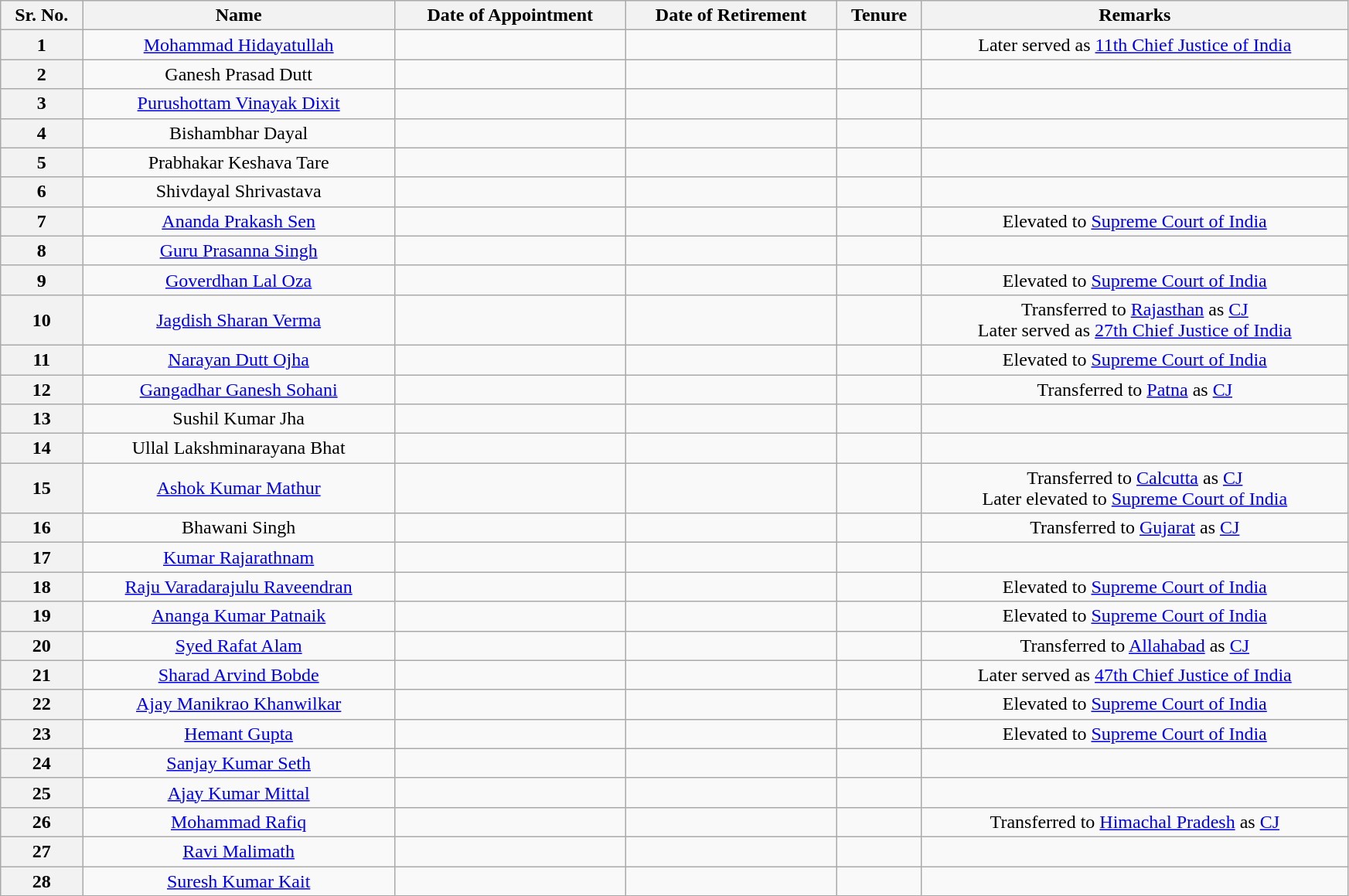<table class="wikitable sortable" style="text-align:center" width="92%">
<tr>
<th>Sr. No.</th>
<th>Name</th>
<th>Date of Appointment</th>
<th>Date of Retirement</th>
<th>Tenure</th>
<th>Remarks</th>
</tr>
<tr>
<th>1</th>
<td><a href='#'>Mohammad Hidayatullah</a></td>
<td></td>
<td></td>
<td></td>
<td>Later served as <a href='#'>11th Chief Justice of India</a></td>
</tr>
<tr>
<th>2</th>
<td>Ganesh Prasad Dutt</td>
<td></td>
<td></td>
<td></td>
<td></td>
</tr>
<tr>
<th>3</th>
<td><a href='#'>Purushottam Vinayak Dixit</a></td>
<td></td>
<td></td>
<td></td>
<td></td>
</tr>
<tr>
<th>4</th>
<td>Bishambhar Dayal</td>
<td></td>
<td></td>
<td></td>
<td></td>
</tr>
<tr>
<th>5</th>
<td>Prabhakar Keshava Tare</td>
<td></td>
<td></td>
<td></td>
<td></td>
</tr>
<tr>
<th>6</th>
<td>Shivdayal Shrivastava</td>
<td></td>
<td></td>
<td></td>
<td></td>
</tr>
<tr>
<th>7</th>
<td><a href='#'>Ananda Prakash Sen</a></td>
<td></td>
<td></td>
<td></td>
<td>Elevated to <a href='#'>Supreme Court of India</a></td>
</tr>
<tr>
<th>8</th>
<td><a href='#'>Guru Prasanna Singh</a></td>
<td></td>
<td></td>
<td></td>
<td></td>
</tr>
<tr>
<th>9</th>
<td><a href='#'>Goverdhan Lal Oza</a></td>
<td></td>
<td></td>
<td></td>
<td>Elevated to <a href='#'>Supreme Court of India</a></td>
</tr>
<tr>
<th>10</th>
<td><a href='#'>Jagdish Sharan Verma</a></td>
<td></td>
<td></td>
<td></td>
<td>Transferred to <a href='#'>Rajasthan</a> as <a href='#'>CJ</a> <br>Later served as <a href='#'>27th Chief Justice of India</a></td>
</tr>
<tr>
<th>11</th>
<td><a href='#'>Narayan Dutt Ojha</a></td>
<td></td>
<td></td>
<td></td>
<td>Elevated to <a href='#'>Supreme Court of India</a></td>
</tr>
<tr>
<th>12</th>
<td><a href='#'>Gangadhar Ganesh Sohani</a></td>
<td></td>
<td></td>
<td></td>
<td>Transferred to <a href='#'>Patna</a> as <a href='#'>CJ</a></td>
</tr>
<tr>
<th>13</th>
<td>Sushil Kumar Jha</td>
<td></td>
<td></td>
<td></td>
<td></td>
</tr>
<tr>
<th>14</th>
<td>Ullal Lakshminarayana Bhat</td>
<td></td>
<td></td>
<td></td>
<td></td>
</tr>
<tr>
<th>15</th>
<td><a href='#'>Ashok Kumar Mathur</a></td>
<td></td>
<td></td>
<td></td>
<td>Transferred to <a href='#'>Calcutta</a> as <a href='#'>CJ</a> <br> Later elevated to <a href='#'>Supreme Court of India</a></td>
</tr>
<tr>
<th>16</th>
<td>Bhawani Singh</td>
<td></td>
<td></td>
<td></td>
<td>Transferred to <a href='#'>Gujarat</a> as <a href='#'>CJ</a></td>
</tr>
<tr>
<th>17</th>
<td><a href='#'>Kumar Rajarathnam</a></td>
<td></td>
<td></td>
<td></td>
<td></td>
</tr>
<tr>
<th>18</th>
<td><a href='#'>Raju Varadarajulu Raveendran</a></td>
<td></td>
<td></td>
<td></td>
<td>Elevated to <a href='#'>Supreme Court of India</a></td>
</tr>
<tr>
<th>19</th>
<td><a href='#'>Ananga Kumar Patnaik</a></td>
<td></td>
<td></td>
<td></td>
<td>Elevated to <a href='#'>Supreme Court of India</a></td>
</tr>
<tr>
<th>20</th>
<td><a href='#'>Syed Rafat Alam</a></td>
<td></td>
<td></td>
<td></td>
<td>Transferred to <a href='#'>Allahabad</a> as <a href='#'>CJ</a></td>
</tr>
<tr>
<th>21</th>
<td><a href='#'>Sharad Arvind Bobde</a></td>
<td></td>
<td></td>
<td></td>
<td>Later served as <a href='#'>47th Chief Justice of India</a></td>
</tr>
<tr>
<th>22</th>
<td><a href='#'>Ajay Manikrao Khanwilkar</a></td>
<td></td>
<td></td>
<td></td>
<td>Elevated to <a href='#'>Supreme Court of India</a></td>
</tr>
<tr>
<th>23</th>
<td><a href='#'>Hemant Gupta</a></td>
<td></td>
<td></td>
<td></td>
<td>Elevated to <a href='#'>Supreme Court of India</a></td>
</tr>
<tr>
<th>24</th>
<td><a href='#'>Sanjay Kumar Seth</a></td>
<td></td>
<td></td>
<td></td>
<td></td>
</tr>
<tr>
<th>25</th>
<td><a href='#'>Ajay Kumar Mittal</a></td>
<td></td>
<td></td>
<td></td>
<td></td>
</tr>
<tr>
<th>26</th>
<td><a href='#'>Mohammad Rafiq</a></td>
<td></td>
<td></td>
<td></td>
<td>Transferred to <a href='#'>Himachal Pradesh</a> as <a href='#'>CJ</a></td>
</tr>
<tr>
<th>27</th>
<td><a href='#'>Ravi Malimath</a></td>
<td></td>
<td></td>
<td></td>
<td></td>
</tr>
<tr>
<th>28</th>
<td><a href='#'>Suresh Kumar Kait</a></td>
<td></td>
<td></td>
<td></td>
<td></td>
</tr>
</table>
